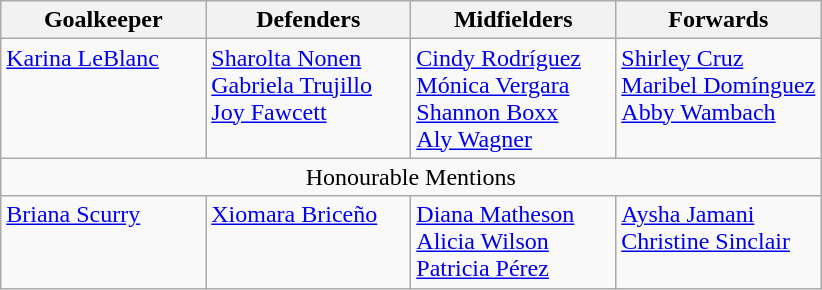<table class="wikitable">
<tr>
<th style="width:25%;">Goalkeeper</th>
<th style="width:25%;">Defenders</th>
<th style="width:25%;">Midfielders</th>
<th style="width:25%;">Forwards</th>
</tr>
<tr style="vertical-align:top;">
<td> <a href='#'>Karina LeBlanc</a></td>
<td> <a href='#'>Sharolta Nonen</a><br> <a href='#'>Gabriela Trujillo</a><br> <a href='#'>Joy Fawcett</a></td>
<td> <a href='#'>Cindy Rodríguez</a><br> <a href='#'>Mónica Vergara</a><br> <a href='#'>Shannon Boxx</a><br> <a href='#'>Aly Wagner</a></td>
<td> <a href='#'>Shirley Cruz</a><br> <a href='#'>Maribel Domínguez</a><br> <a href='#'>Abby Wambach</a></td>
</tr>
<tr>
<td colspan="4" style="text-align:center">Honourable Mentions</td>
</tr>
<tr style="vertical-align:top;">
<td> <a href='#'>Briana Scurry</a></td>
<td> <a href='#'>Xiomara Briceño</a></td>
<td> <a href='#'>Diana Matheson</a><br> <a href='#'>Alicia Wilson</a><br> <a href='#'>Patricia Pérez</a></td>
<td> <a href='#'>Aysha Jamani</a><br> <a href='#'>Christine Sinclair</a></td>
</tr>
</table>
